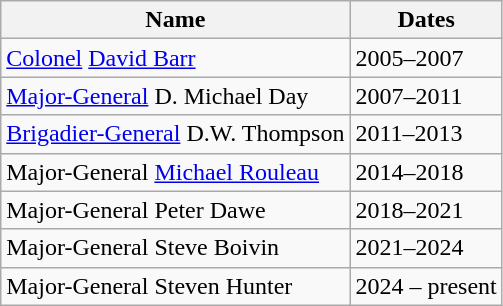<table class="wikitable">
<tr>
<th>Name</th>
<th>Dates</th>
</tr>
<tr>
<td><a href='#'>Colonel</a> <a href='#'>David Barr</a></td>
<td>2005–2007</td>
</tr>
<tr>
<td><a href='#'>Major-General</a>  D. Michael Day</td>
<td>2007–2011</td>
</tr>
<tr>
<td><a href='#'>Brigadier-General</a> D.W. Thompson</td>
<td>2011–2013</td>
</tr>
<tr>
<td>Major-General <a href='#'>Michael Rouleau</a></td>
<td>2014–2018</td>
</tr>
<tr>
<td>Major-General Peter Dawe</td>
<td>2018–2021</td>
</tr>
<tr>
<td>Major-General Steve Boivin</td>
<td>2021–2024</td>
</tr>
<tr>
<td>Major-General Steven Hunter</td>
<td>2024 – present</td>
</tr>
</table>
